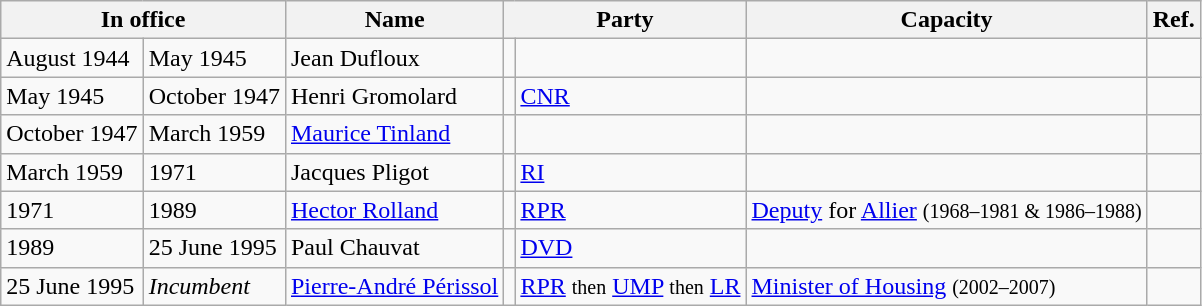<table class="wikitable">
<tr>
<th colspan="2">In office</th>
<th>Name</th>
<th colspan="2">Party</th>
<th>Capacity</th>
<th>Ref.</th>
</tr>
<tr>
<td>August 1944</td>
<td>May 1945</td>
<td>Jean Dufloux</td>
<td></td>
<td></td>
<td></td>
<td></td>
</tr>
<tr>
<td>May 1945</td>
<td>October 1947</td>
<td>Henri Gromolard</td>
<td></td>
<td><a href='#'>CNR</a></td>
<td></td>
<td></td>
</tr>
<tr>
<td>October 1947</td>
<td>March 1959</td>
<td><a href='#'>Maurice Tinland</a></td>
<td></td>
<td></td>
<td></td>
<td></td>
</tr>
<tr>
<td>March 1959</td>
<td>1971</td>
<td>Jacques Pligot</td>
<td></td>
<td><a href='#'>RI</a></td>
<td></td>
<td></td>
</tr>
<tr>
<td>1971</td>
<td>1989</td>
<td><a href='#'>Hector Rolland</a></td>
<td></td>
<td><a href='#'>RPR</a></td>
<td><a href='#'>Deputy</a> for <a href='#'>Allier</a> <small>(1968–1981 & 1986–1988)</small></td>
<td></td>
</tr>
<tr>
<td>1989</td>
<td>25 June 1995</td>
<td>Paul Chauvat</td>
<td></td>
<td><a href='#'>DVD</a></td>
<td></td>
<td></td>
</tr>
<tr>
<td>25 June 1995</td>
<td><em>Incumbent</em></td>
<td><a href='#'>Pierre-André Périssol</a></td>
<td></td>
<td><a href='#'>RPR</a> <small>then</small> <a href='#'>UMP</a> <small>then</small> <a href='#'>LR</a></td>
<td><a href='#'>Minister of Housing</a> <small>(2002–2007)</small></td>
<td></td>
</tr>
</table>
